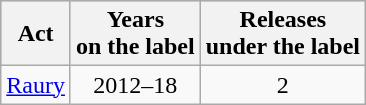<table class="wikitable">
<tr style="background:#ccc;">
<th>Act</th>
<th>Years <br>on the label</th>
<th>Releases <br>under the label</th>
</tr>
<tr>
<td><a href='#'>Raury</a></td>
<td style="text-align:center;">2012–18</td>
<td style="text-align:center;">2</td>
</tr>
</table>
